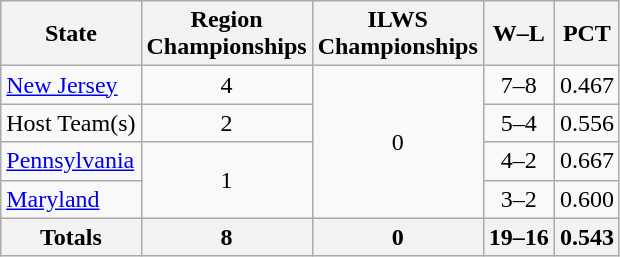<table class="wikitable">
<tr>
<th>State</th>
<th>Region<br>Championships</th>
<th>ILWS<br>Championships</th>
<th>W–L</th>
<th>PCT</th>
</tr>
<tr>
<td> <a href='#'>New Jersey</a></td>
<td align=center>4</td>
<td align=center rowspan=4>0</td>
<td align=center>7–8</td>
<td align=center>0.467</td>
</tr>
<tr>
<td> Host Team(s)</td>
<td align=center>2</td>
<td align=center>5–4</td>
<td align=center>0.556</td>
</tr>
<tr>
<td> <a href='#'>Pennsylvania</a></td>
<td align=center rowspan=2>1</td>
<td align=center>4–2</td>
<td align=center>0.667</td>
</tr>
<tr>
<td> <a href='#'>Maryland</a></td>
<td align=center>3–2</td>
<td align=center>0.600</td>
</tr>
<tr>
<th>Totals</th>
<th>8</th>
<th>0</th>
<th>19–16</th>
<th>0.543</th>
</tr>
</table>
